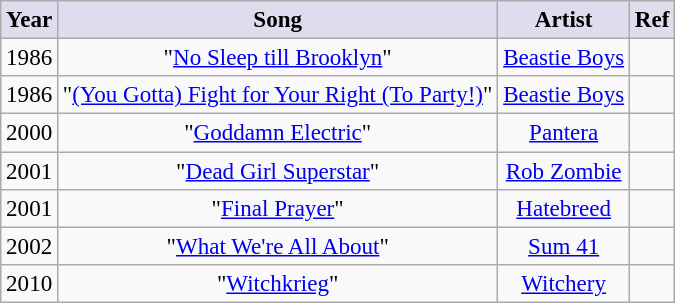<table class="wikitable" style="font-size:96%; text-align:center; margin: 6px;">
<tr>
<th style="background:#dde;">Year</th>
<th style="background:#dde;">Song</th>
<th style="background:#dde;">Artist</th>
<th style="background:#dde;">Ref</th>
</tr>
<tr>
<td>1986</td>
<td>"<a href='#'>No Sleep till Brooklyn</a>"</td>
<td><a href='#'>Beastie Boys</a></td>
<td></td>
</tr>
<tr>
<td>1986</td>
<td>"<a href='#'>(You Gotta) Fight for Your Right (To Party!)</a>"</td>
<td><a href='#'>Beastie Boys</a></td>
<td></td>
</tr>
<tr>
<td>2000</td>
<td>"<a href='#'>Goddamn Electric</a>"</td>
<td><a href='#'>Pantera</a></td>
<td></td>
</tr>
<tr>
<td>2001</td>
<td>"<a href='#'>Dead Girl Superstar</a>"</td>
<td><a href='#'>Rob Zombie</a></td>
<td></td>
</tr>
<tr>
<td>2001</td>
<td>"<a href='#'>Final Prayer</a>"</td>
<td><a href='#'>Hatebreed</a></td>
<td></td>
</tr>
<tr>
<td>2002</td>
<td>"<a href='#'>What We're All About</a>"</td>
<td><a href='#'>Sum 41</a></td>
<td></td>
</tr>
<tr>
<td>2010</td>
<td>"<a href='#'>Witchkrieg</a>"</td>
<td><a href='#'>Witchery</a></td>
<td></td>
</tr>
</table>
